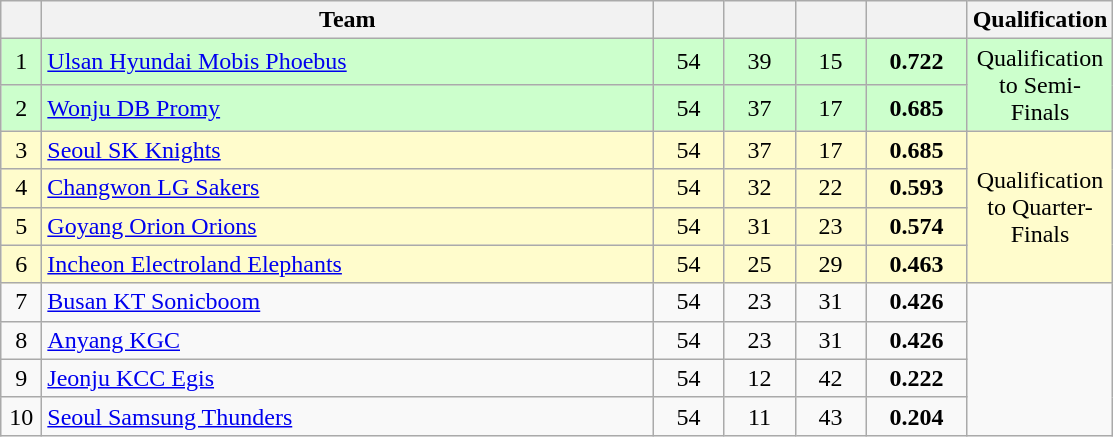<table class="wikitable" style="text-align:center;">
<tr>
<th width=20></th>
<th width=400>Team</th>
<th width=40></th>
<th width=40></th>
<th width=40></th>
<th width=60></th>
<th width=80>Qualification</th>
</tr>
<tr bgcolor=#ccffcc>
<td>1</td>
<td align=left><a href='#'>Ulsan Hyundai Mobis Phoebus</a></td>
<td>54</td>
<td>39</td>
<td>15</td>
<td><strong>0.722</strong></td>
<td rowspan="2">Qualification to Semi-Finals</td>
</tr>
<tr bgcolor=#ccffcc>
<td>2</td>
<td align=left><a href='#'>Wonju DB Promy</a></td>
<td>54</td>
<td>37</td>
<td>17</td>
<td><strong>0.685</strong></td>
</tr>
<tr bgcolor=#fffccc>
<td>3</td>
<td align=left><a href='#'>Seoul SK Knights</a></td>
<td>54</td>
<td>37</td>
<td>17</td>
<td><strong>0.685</strong></td>
<td rowspan="4">Qualification to Quarter-Finals</td>
</tr>
<tr bgcolor=#fffccc>
<td>4</td>
<td align=left><a href='#'>Changwon LG Sakers</a></td>
<td>54</td>
<td>32</td>
<td>22</td>
<td><strong>0.593</strong></td>
</tr>
<tr bgcolor=#fffccc>
<td>5</td>
<td align=left><a href='#'>Goyang Orion Orions</a></td>
<td>54</td>
<td>31</td>
<td>23</td>
<td><strong>0.574</strong></td>
</tr>
<tr bgcolor=#fffccc>
<td>6</td>
<td align=left><a href='#'>Incheon Electroland Elephants</a></td>
<td>54</td>
<td>25</td>
<td>29</td>
<td><strong>0.463</strong></td>
</tr>
<tr>
<td>7</td>
<td align=left><a href='#'>Busan KT Sonicboom</a></td>
<td>54</td>
<td>23</td>
<td>31</td>
<td><strong>0.426</strong></td>
<td rowspan="4"></td>
</tr>
<tr>
<td>8</td>
<td align=left><a href='#'>Anyang KGC</a></td>
<td>54</td>
<td>23</td>
<td>31</td>
<td><strong>0.426</strong></td>
</tr>
<tr>
<td>9</td>
<td align=left><a href='#'>Jeonju KCC Egis</a></td>
<td>54</td>
<td>12</td>
<td>42</td>
<td><strong>0.222</strong></td>
</tr>
<tr>
<td>10</td>
<td align=left><a href='#'>Seoul Samsung Thunders</a></td>
<td>54</td>
<td>11</td>
<td>43</td>
<td><strong>0.204</strong></td>
</tr>
</table>
